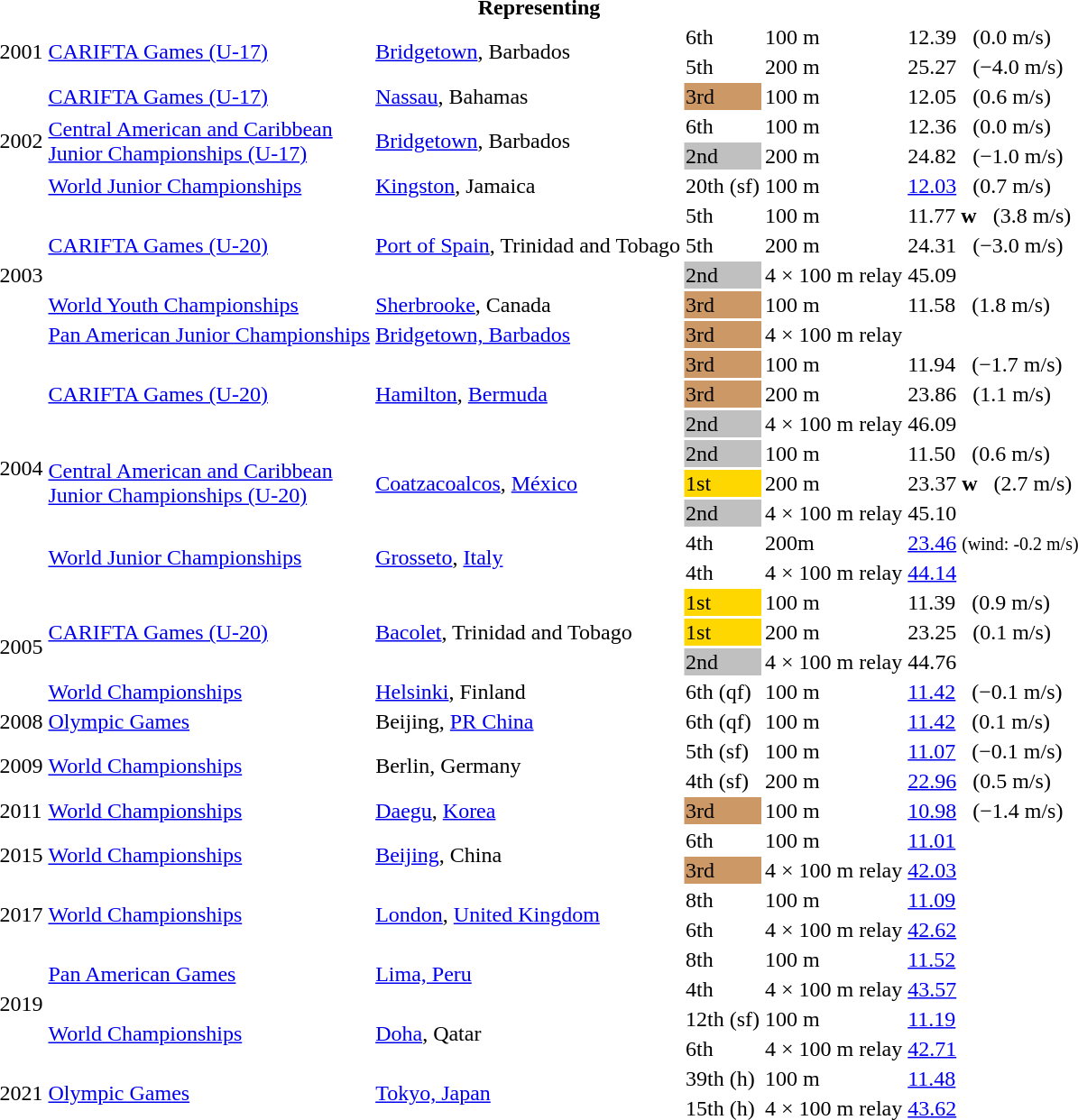<table>
<tr>
<th colspan="6">Representing </th>
</tr>
<tr>
<td rowspan = "2">2001</td>
<td rowspan = "2"><a href='#'>CARIFTA Games (U-17)</a></td>
<td rowspan = "2"><a href='#'>Bridgetown</a>, Barbados</td>
<td>6th</td>
<td>100 m</td>
<td>12.39   (0.0 m/s)</td>
</tr>
<tr>
<td>5th</td>
<td>200 m</td>
<td>25.27   (−4.0 m/s)</td>
</tr>
<tr>
<td rowspan = "4">2002</td>
<td><a href='#'>CARIFTA Games (U-17)</a></td>
<td><a href='#'>Nassau</a>, Bahamas</td>
<td bgcolor=cc9966>3rd</td>
<td>100 m</td>
<td>12.05   (0.6 m/s)</td>
</tr>
<tr>
<td rowspan = "2"><a href='#'>Central American and Caribbean<br>Junior Championships (U-17)</a></td>
<td rowspan = "2"><a href='#'>Bridgetown</a>, Barbados</td>
<td>6th</td>
<td>100 m</td>
<td>12.36   (0.0 m/s)</td>
</tr>
<tr>
<td bgcolor=silver>2nd</td>
<td>200 m</td>
<td>24.82   (−1.0 m/s)</td>
</tr>
<tr>
<td><a href='#'>World Junior Championships</a></td>
<td><a href='#'>Kingston</a>, Jamaica</td>
<td>20th (sf)</td>
<td>100 m</td>
<td><a href='#'>12.03</a>   (0.7 m/s)</td>
</tr>
<tr>
<td rowspan = "5">2003</td>
<td rowspan = "3"><a href='#'>CARIFTA Games (U-20)</a></td>
<td rowspan = "3"><a href='#'>Port of Spain</a>, Trinidad and Tobago</td>
<td>5th</td>
<td>100 m</td>
<td>11.77 <strong>w</strong>   (3.8 m/s)</td>
</tr>
<tr>
<td>5th</td>
<td>200 m</td>
<td>24.31   (−3.0 m/s)</td>
</tr>
<tr>
<td bgcolor=silver>2nd</td>
<td>4 × 100 m relay</td>
<td>45.09</td>
</tr>
<tr>
<td><a href='#'>World Youth Championships</a></td>
<td><a href='#'>Sherbrooke</a>, Canada</td>
<td bgcolor=cc9966>3rd</td>
<td>100 m</td>
<td>11.58   (1.8 m/s)</td>
</tr>
<tr>
<td><a href='#'>Pan American Junior Championships</a></td>
<td><a href='#'>Bridgetown, Barbados</a></td>
<td bgcolor=cc9966>3rd</td>
<td>4 × 100 m relay</td>
<td></td>
</tr>
<tr>
<td rowspan = "8">2004</td>
<td rowspan = "3"><a href='#'>CARIFTA Games (U-20)</a></td>
<td rowspan = "3"><a href='#'>Hamilton</a>, <a href='#'>Bermuda</a></td>
<td bgcolor=cc9966>3rd</td>
<td>100 m</td>
<td>11.94   (−1.7 m/s)</td>
</tr>
<tr>
<td bgcolor=cc9966>3rd</td>
<td>200 m</td>
<td>23.86   (1.1 m/s)</td>
</tr>
<tr>
<td bgcolor=silver>2nd</td>
<td>4 × 100 m relay</td>
<td>46.09</td>
</tr>
<tr>
<td rowspan = "3"><a href='#'>Central American and Caribbean<br>Junior Championships (U-20)</a></td>
<td rowspan = "3"><a href='#'>Coatzacoalcos</a>, <a href='#'>México</a></td>
<td bgcolor=silver>2nd</td>
<td>100 m</td>
<td>11.50   (0.6 m/s)</td>
</tr>
<tr>
<td bgcolor=gold>1st</td>
<td>200 m</td>
<td>23.37 <strong>w</strong>   (2.7 m/s)</td>
</tr>
<tr>
<td bgcolor=silver>2nd</td>
<td>4 × 100 m relay</td>
<td>45.10</td>
</tr>
<tr>
<td rowspan=2><a href='#'>World Junior Championships</a></td>
<td rowspan=2><a href='#'>Grosseto</a>, <a href='#'>Italy</a></td>
<td>4th</td>
<td>200m</td>
<td><a href='#'>23.46</a> <small>(wind: -0.2 m/s)</small></td>
</tr>
<tr>
<td>4th</td>
<td>4 × 100 m relay</td>
<td><a href='#'>44.14</a></td>
</tr>
<tr>
<td rowspan = "4">2005</td>
<td rowspan = "3"><a href='#'>CARIFTA Games (U-20)</a></td>
<td rowspan = "3"><a href='#'>Bacolet</a>, Trinidad and Tobago</td>
<td bgcolor=gold>1st</td>
<td>100 m</td>
<td>11.39   (0.9 m/s)</td>
</tr>
<tr>
<td bgcolor=gold>1st</td>
<td>200 m</td>
<td>23.25   (0.1 m/s)</td>
</tr>
<tr>
<td bgcolor=silver>2nd</td>
<td>4 × 100 m relay</td>
<td>44.76</td>
</tr>
<tr>
<td><a href='#'>World Championships</a></td>
<td><a href='#'>Helsinki</a>, Finland</td>
<td>6th (qf)</td>
<td>100 m</td>
<td><a href='#'>11.42</a>   (−0.1 m/s)</td>
</tr>
<tr>
<td>2008</td>
<td><a href='#'>Olympic Games</a></td>
<td>Beijing, <a href='#'>PR China</a></td>
<td>6th (qf)</td>
<td>100 m</td>
<td><a href='#'>11.42</a>   (0.1 m/s)</td>
</tr>
<tr>
<td rowspan = "2">2009</td>
<td rowspan = "2"><a href='#'>World Championships</a></td>
<td rowspan = "2">Berlin, Germany</td>
<td>5th (sf)</td>
<td>100 m</td>
<td><a href='#'>11.07</a>   (−0.1 m/s)</td>
</tr>
<tr>
<td>4th (sf)</td>
<td>200 m</td>
<td><a href='#'>22.96</a>   (0.5 m/s)</td>
</tr>
<tr>
<td>2011</td>
<td><a href='#'>World Championships</a></td>
<td><a href='#'>Daegu</a>, <a href='#'>Korea</a></td>
<td bgcolor=cc9966>3rd</td>
<td>100 m</td>
<td><a href='#'>10.98</a>   (−1.4 m/s)</td>
</tr>
<tr>
<td rowspan = "2">2015</td>
<td rowspan = "2"><a href='#'>World Championships</a></td>
<td rowspan = "2"><a href='#'>Beijing</a>, China</td>
<td>6th</td>
<td>100 m</td>
<td><a href='#'>11.01</a></td>
</tr>
<tr>
<td bgcolor=cc9966>3rd</td>
<td>4 × 100 m relay</td>
<td><a href='#'>42.03</a></td>
</tr>
<tr>
<td rowspan=2>2017</td>
<td rowspan=2><a href='#'>World Championships</a></td>
<td rowspan=2><a href='#'>London</a>, <a href='#'>United Kingdom</a></td>
<td>8th</td>
<td>100 m</td>
<td><a href='#'>11.09</a></td>
</tr>
<tr>
<td>6th</td>
<td>4 × 100 m relay</td>
<td><a href='#'>42.62</a></td>
</tr>
<tr>
<td rowspan=4>2019</td>
<td rowspan=2><a href='#'>Pan American Games</a></td>
<td rowspan=2><a href='#'>Lima, Peru</a></td>
<td>8th</td>
<td>100 m</td>
<td><a href='#'>11.52</a></td>
</tr>
<tr>
<td>4th</td>
<td>4 × 100 m relay</td>
<td><a href='#'>43.57</a></td>
</tr>
<tr>
<td rowspan=2><a href='#'>World Championships</a></td>
<td rowspan=2><a href='#'>Doha</a>, Qatar</td>
<td>12th (sf)</td>
<td>100 m</td>
<td><a href='#'>11.19</a></td>
</tr>
<tr>
<td>6th</td>
<td>4 × 100 m relay</td>
<td><a href='#'>42.71</a></td>
</tr>
<tr>
<td rowspan=2>2021</td>
<td rowspan=2><a href='#'>Olympic Games</a></td>
<td rowspan=2><a href='#'>Tokyo, Japan</a></td>
<td>39th (h)</td>
<td>100 m</td>
<td><a href='#'>11.48</a></td>
</tr>
<tr>
<td>15th (h)</td>
<td>4 × 100 m relay</td>
<td><a href='#'>43.62</a></td>
</tr>
</table>
